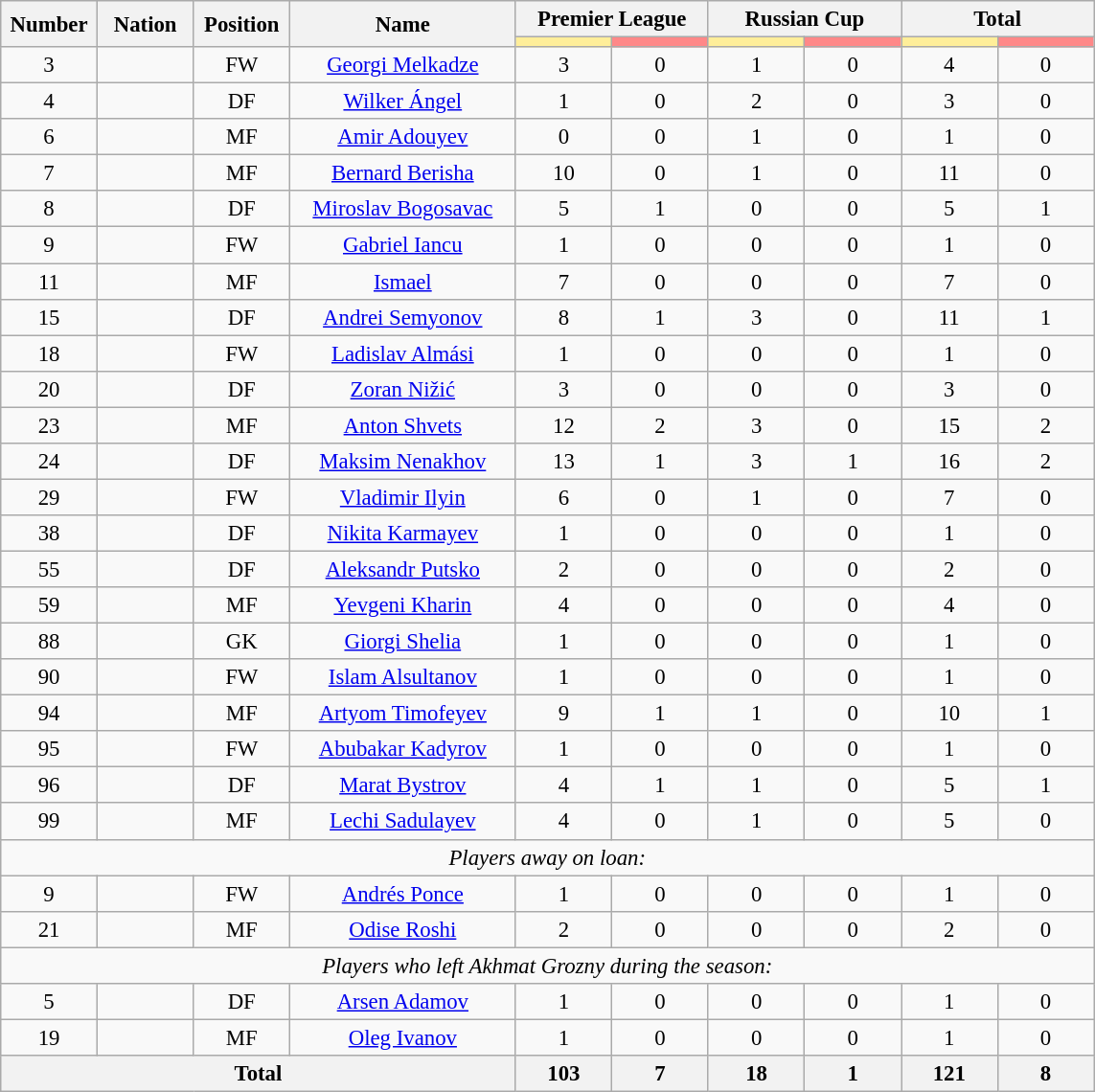<table class="wikitable" style="font-size: 95%; text-align: center;">
<tr>
<th rowspan=2 width=60>Number</th>
<th rowspan=2 width=60>Nation</th>
<th rowspan=2 width=60>Position</th>
<th rowspan=2 width=150>Name</th>
<th colspan=2>Premier League</th>
<th colspan=2>Russian Cup</th>
<th colspan=2>Total</th>
</tr>
<tr>
<th style="width:60px; background:#fe9;"></th>
<th style="width:60px; background:#ff8888;"></th>
<th style="width:60px; background:#fe9;"></th>
<th style="width:60px; background:#ff8888;"></th>
<th style="width:60px; background:#fe9;"></th>
<th style="width:60px; background:#ff8888;"></th>
</tr>
<tr>
<td>3</td>
<td></td>
<td>FW</td>
<td><a href='#'>Georgi Melkadze</a></td>
<td>3</td>
<td>0</td>
<td>1</td>
<td>0</td>
<td>4</td>
<td>0</td>
</tr>
<tr>
<td>4</td>
<td></td>
<td>DF</td>
<td><a href='#'>Wilker Ángel</a></td>
<td>1</td>
<td>0</td>
<td>2</td>
<td>0</td>
<td>3</td>
<td>0</td>
</tr>
<tr>
<td>6</td>
<td></td>
<td>MF</td>
<td><a href='#'>Amir Adouyev</a></td>
<td>0</td>
<td>0</td>
<td>1</td>
<td>0</td>
<td>1</td>
<td>0</td>
</tr>
<tr>
<td>7</td>
<td></td>
<td>MF</td>
<td><a href='#'>Bernard Berisha</a></td>
<td>10</td>
<td>0</td>
<td>1</td>
<td>0</td>
<td>11</td>
<td>0</td>
</tr>
<tr>
<td>8</td>
<td></td>
<td>DF</td>
<td><a href='#'>Miroslav Bogosavac</a></td>
<td>5</td>
<td>1</td>
<td>0</td>
<td>0</td>
<td>5</td>
<td>1</td>
</tr>
<tr>
<td>9</td>
<td></td>
<td>FW</td>
<td><a href='#'>Gabriel Iancu</a></td>
<td>1</td>
<td>0</td>
<td>0</td>
<td>0</td>
<td>1</td>
<td>0</td>
</tr>
<tr>
<td>11</td>
<td></td>
<td>MF</td>
<td><a href='#'>Ismael</a></td>
<td>7</td>
<td>0</td>
<td>0</td>
<td>0</td>
<td>7</td>
<td>0</td>
</tr>
<tr>
<td>15</td>
<td></td>
<td>DF</td>
<td><a href='#'>Andrei Semyonov</a></td>
<td>8</td>
<td>1</td>
<td>3</td>
<td>0</td>
<td>11</td>
<td>1</td>
</tr>
<tr>
<td>18</td>
<td></td>
<td>FW</td>
<td><a href='#'>Ladislav Almási</a></td>
<td>1</td>
<td>0</td>
<td>0</td>
<td>0</td>
<td>1</td>
<td>0</td>
</tr>
<tr>
<td>20</td>
<td></td>
<td>DF</td>
<td><a href='#'>Zoran Nižić</a></td>
<td>3</td>
<td>0</td>
<td>0</td>
<td>0</td>
<td>3</td>
<td>0</td>
</tr>
<tr>
<td>23</td>
<td></td>
<td>MF</td>
<td><a href='#'>Anton Shvets</a></td>
<td>12</td>
<td>2</td>
<td>3</td>
<td>0</td>
<td>15</td>
<td>2</td>
</tr>
<tr>
<td>24</td>
<td></td>
<td>DF</td>
<td><a href='#'>Maksim Nenakhov</a></td>
<td>13</td>
<td>1</td>
<td>3</td>
<td>1</td>
<td>16</td>
<td>2</td>
</tr>
<tr>
<td>29</td>
<td></td>
<td>FW</td>
<td><a href='#'>Vladimir Ilyin</a></td>
<td>6</td>
<td>0</td>
<td>1</td>
<td>0</td>
<td>7</td>
<td>0</td>
</tr>
<tr>
<td>38</td>
<td></td>
<td>DF</td>
<td><a href='#'>Nikita Karmayev</a></td>
<td>1</td>
<td>0</td>
<td>0</td>
<td>0</td>
<td>1</td>
<td>0</td>
</tr>
<tr>
<td>55</td>
<td></td>
<td>DF</td>
<td><a href='#'>Aleksandr Putsko</a></td>
<td>2</td>
<td>0</td>
<td>0</td>
<td>0</td>
<td>2</td>
<td>0</td>
</tr>
<tr>
<td>59</td>
<td></td>
<td>MF</td>
<td><a href='#'>Yevgeni Kharin</a></td>
<td>4</td>
<td>0</td>
<td>0</td>
<td>0</td>
<td>4</td>
<td>0</td>
</tr>
<tr>
<td>88</td>
<td></td>
<td>GK</td>
<td><a href='#'>Giorgi Shelia</a></td>
<td>1</td>
<td>0</td>
<td>0</td>
<td>0</td>
<td>1</td>
<td>0</td>
</tr>
<tr>
<td>90</td>
<td></td>
<td>FW</td>
<td><a href='#'>Islam Alsultanov</a></td>
<td>1</td>
<td>0</td>
<td>0</td>
<td>0</td>
<td>1</td>
<td>0</td>
</tr>
<tr>
<td>94</td>
<td></td>
<td>MF</td>
<td><a href='#'>Artyom Timofeyev</a></td>
<td>9</td>
<td>1</td>
<td>1</td>
<td>0</td>
<td>10</td>
<td>1</td>
</tr>
<tr>
<td>95</td>
<td></td>
<td>FW</td>
<td><a href='#'>Abubakar Kadyrov</a></td>
<td>1</td>
<td>0</td>
<td>0</td>
<td>0</td>
<td>1</td>
<td>0</td>
</tr>
<tr>
<td>96</td>
<td></td>
<td>DF</td>
<td><a href='#'>Marat Bystrov</a></td>
<td>4</td>
<td>1</td>
<td>1</td>
<td>0</td>
<td>5</td>
<td>1</td>
</tr>
<tr>
<td>99</td>
<td></td>
<td>MF</td>
<td><a href='#'>Lechi Sadulayev</a></td>
<td>4</td>
<td>0</td>
<td>1</td>
<td>0</td>
<td>5</td>
<td>0</td>
</tr>
<tr>
<td colspan="14"><em>Players away on loan:</em></td>
</tr>
<tr>
<td>9</td>
<td></td>
<td>FW</td>
<td><a href='#'>Andrés Ponce</a></td>
<td>1</td>
<td>0</td>
<td>0</td>
<td>0</td>
<td>1</td>
<td>0</td>
</tr>
<tr>
<td>21</td>
<td></td>
<td>MF</td>
<td><a href='#'>Odise Roshi</a></td>
<td>2</td>
<td>0</td>
<td>0</td>
<td>0</td>
<td>2</td>
<td>0</td>
</tr>
<tr>
<td colspan="14"><em>Players who left Akhmat Grozny during the season:</em></td>
</tr>
<tr>
<td>5</td>
<td></td>
<td>DF</td>
<td><a href='#'>Arsen Adamov</a></td>
<td>1</td>
<td>0</td>
<td>0</td>
<td>0</td>
<td>1</td>
<td>0</td>
</tr>
<tr>
<td>19</td>
<td></td>
<td>MF</td>
<td><a href='#'>Oleg Ivanov</a></td>
<td>1</td>
<td>0</td>
<td>0</td>
<td>0</td>
<td>1</td>
<td>0</td>
</tr>
<tr>
<th colspan=4>Total</th>
<th>103</th>
<th>7</th>
<th>18</th>
<th>1</th>
<th>121</th>
<th>8</th>
</tr>
</table>
